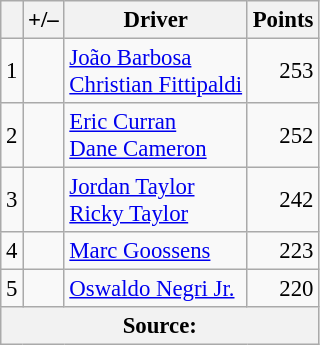<table class="wikitable" style="font-size: 95%;">
<tr>
<th scope="col"></th>
<th scope="col">+/–</th>
<th scope="col">Driver</th>
<th scope="col">Points</th>
</tr>
<tr>
<td align=center>1</td>
<td align="left"></td>
<td> <a href='#'>João Barbosa</a><br> <a href='#'>Christian Fittipaldi</a></td>
<td align=right>253</td>
</tr>
<tr>
<td align=center>2</td>
<td align="left"></td>
<td> <a href='#'>Eric Curran</a><br> <a href='#'>Dane Cameron</a></td>
<td align=right>252</td>
</tr>
<tr>
<td align=center>3</td>
<td align="left"></td>
<td> <a href='#'>Jordan Taylor</a><br> <a href='#'>Ricky Taylor</a></td>
<td align=right>242</td>
</tr>
<tr>
<td align=center>4</td>
<td align="left"></td>
<td> <a href='#'>Marc Goossens</a></td>
<td align=right>223</td>
</tr>
<tr>
<td align=center>5</td>
<td align="left"></td>
<td> <a href='#'>Oswaldo Negri Jr.</a></td>
<td align=right>220</td>
</tr>
<tr>
<th colspan=5>Source:</th>
</tr>
</table>
